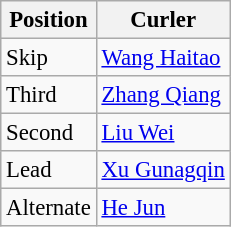<table class="wikitable sortable" style="font-size:95%;">
<tr>
<th>Position</th>
<th>Curler</th>
</tr>
<tr>
<td>Skip</td>
<td><a href='#'>Wang Haitao</a></td>
</tr>
<tr>
<td>Third</td>
<td><a href='#'>Zhang Qiang</a></td>
</tr>
<tr>
<td>Second</td>
<td><a href='#'>Liu Wei</a></td>
</tr>
<tr>
<td>Lead</td>
<td><a href='#'>Xu Gunagqin</a></td>
</tr>
<tr>
<td>Alternate</td>
<td><a href='#'>He Jun</a></td>
</tr>
</table>
